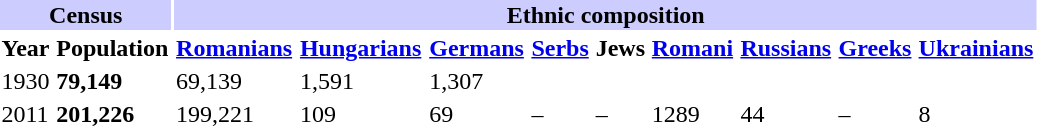<table class="toccolours" style="margin: 0 1em 0 1em;" width="55%">
<tr>
<th align="center" colspan="2" style="background:#ccccff;"><strong>Census</strong></th>
<th align="center" colspan="10" style="background:#ccccff;"><strong>Ethnic composition</strong></th>
</tr>
<tr>
<td><strong>Year</strong></td>
<td><strong>Population</strong></td>
<td><strong><a href='#'>Romanians</a></strong></td>
<td><strong><a href='#'>Hungarians</a></strong></td>
<td><strong><a href='#'>Germans</a></strong></td>
<td><strong><a href='#'>Serbs</a></strong></td>
<td><strong>Jews</strong></td>
<td><strong><a href='#'>Romani</a></strong></td>
<td><strong><a href='#'>Russians</a></strong></td>
<td><strong><a href='#'>Greeks</a></strong></td>
<td><strong><a href='#'>Ukrainians</a></strong></td>
</tr>
<tr>
<td>1930</td>
<td><strong>79,149</strong></td>
<td>69,139</td>
<td>1,591</td>
<td>1,307</td>
</tr>
<tr>
<td>2011</td>
<td><strong>201,226</strong></td>
<td>199,221</td>
<td>109</td>
<td>69</td>
<td>–</td>
<td>–</td>
<td>1289</td>
<td>44</td>
<td>–</td>
<td>8</td>
</tr>
</table>
